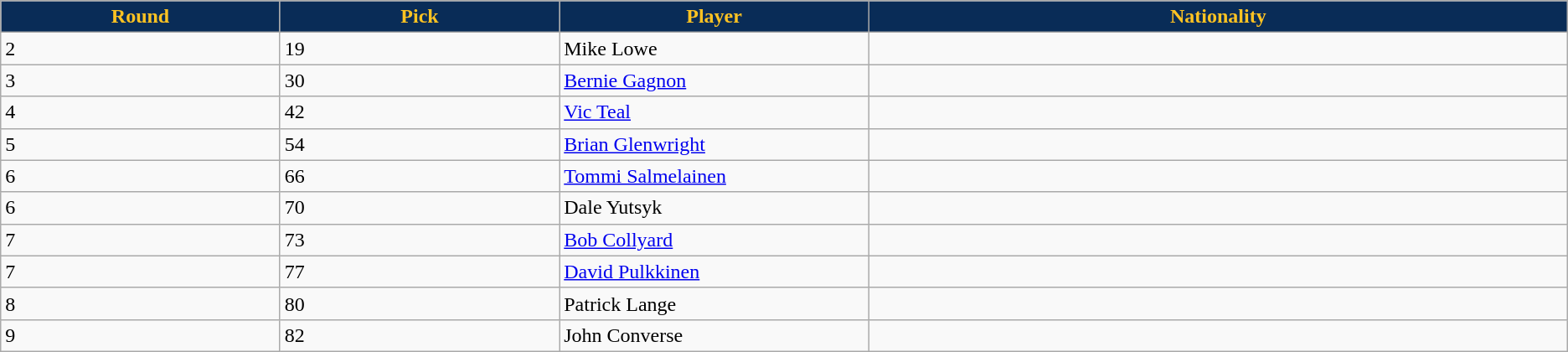<table class="wikitable">
<tr>
<th style="background:#092c57; color:#ffc322" width="5%">Round</th>
<th style="background:#092c57; color:#ffc322" width="5%">Pick</th>
<th style="background:#092c57; color:#ffc322" width="5%">Player</th>
<th style="background:#092c57; color:#ffc322" width="12.5%">Nationality</th>
</tr>
<tr>
<td>2</td>
<td>19</td>
<td>Mike Lowe</td>
<td></td>
</tr>
<tr>
<td>3</td>
<td>30</td>
<td><a href='#'>Bernie Gagnon</a></td>
<td></td>
</tr>
<tr>
<td>4</td>
<td>42</td>
<td><a href='#'>Vic Teal</a></td>
<td></td>
</tr>
<tr>
<td>5</td>
<td>54</td>
<td><a href='#'>Brian Glenwright</a></td>
<td></td>
</tr>
<tr>
<td>6</td>
<td>66</td>
<td><a href='#'>Tommi Salmelainen</a></td>
<td></td>
</tr>
<tr>
<td>6</td>
<td>70</td>
<td>Dale Yutsyk</td>
<td></td>
</tr>
<tr>
<td>7</td>
<td>73</td>
<td><a href='#'>Bob Collyard</a></td>
<td></td>
</tr>
<tr>
<td>7</td>
<td>77</td>
<td><a href='#'>David Pulkkinen</a></td>
<td></td>
</tr>
<tr>
<td>8</td>
<td>80</td>
<td>Patrick Lange</td>
<td></td>
</tr>
<tr>
<td>9</td>
<td>82</td>
<td>John Converse</td>
<td></td>
</tr>
</table>
